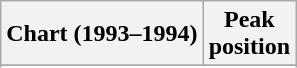<table class="wikitable sortable">
<tr>
<th>Chart (1993–1994)</th>
<th>Peak<br>position</th>
</tr>
<tr>
</tr>
<tr>
</tr>
<tr>
</tr>
</table>
